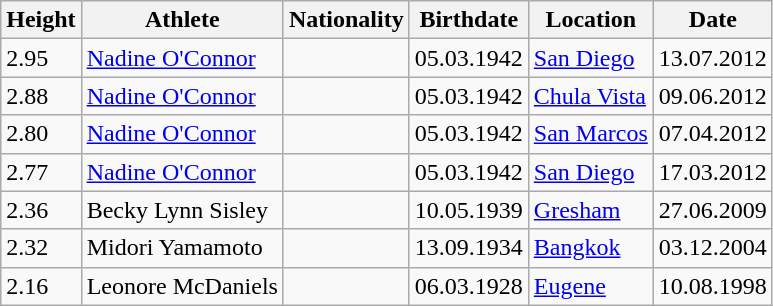<table class="wikitable">
<tr>
<th>Height</th>
<th>Athlete</th>
<th>Nationality</th>
<th>Birthdate</th>
<th>Location</th>
<th>Date</th>
</tr>
<tr>
<td>2.95</td>
<td><a href='#'>Nadine O'Connor</a></td>
<td></td>
<td>05.03.1942</td>
<td><a href='#'>San Diego</a></td>
<td>13.07.2012</td>
</tr>
<tr>
<td>2.88</td>
<td><a href='#'>Nadine O'Connor</a></td>
<td></td>
<td>05.03.1942</td>
<td><a href='#'>Chula Vista</a></td>
<td>09.06.2012</td>
</tr>
<tr>
<td>2.80</td>
<td><a href='#'>Nadine O'Connor</a></td>
<td></td>
<td>05.03.1942</td>
<td><a href='#'>San Marcos</a></td>
<td>07.04.2012</td>
</tr>
<tr>
<td>2.77</td>
<td><a href='#'>Nadine O'Connor</a></td>
<td></td>
<td>05.03.1942</td>
<td><a href='#'>San Diego</a></td>
<td>17.03.2012</td>
</tr>
<tr>
<td>2.36</td>
<td>Becky Lynn Sisley</td>
<td></td>
<td>10.05.1939</td>
<td><a href='#'>Gresham</a></td>
<td>27.06.2009</td>
</tr>
<tr>
<td>2.32</td>
<td>Midori Yamamoto</td>
<td></td>
<td>13.09.1934</td>
<td><a href='#'>Bangkok</a></td>
<td>03.12.2004</td>
</tr>
<tr>
<td>2.16</td>
<td>Leonore McDaniels</td>
<td></td>
<td>06.03.1928</td>
<td><a href='#'>Eugene</a></td>
<td>10.08.1998</td>
</tr>
</table>
